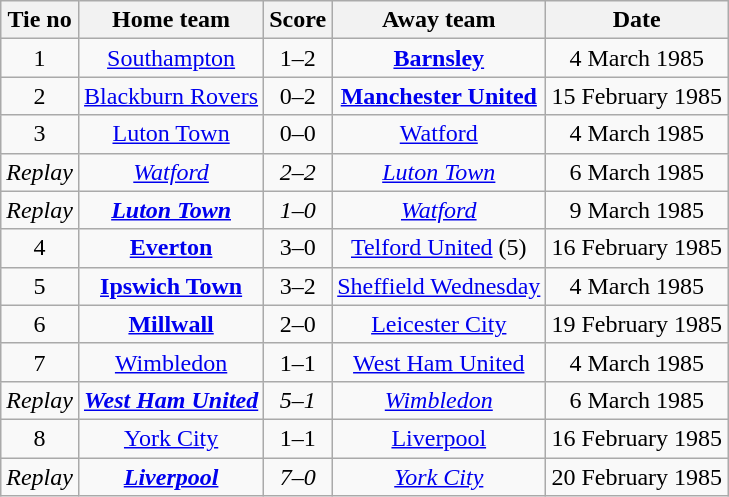<table class="wikitable" style="text-align: center">
<tr>
<th>Tie no</th>
<th>Home team</th>
<th>Score</th>
<th>Away team</th>
<th>Date</th>
</tr>
<tr>
<td>1</td>
<td><a href='#'>Southampton</a></td>
<td>1–2</td>
<td><strong><a href='#'>Barnsley</a></strong></td>
<td>4 March 1985</td>
</tr>
<tr>
<td>2</td>
<td><a href='#'>Blackburn Rovers</a></td>
<td>0–2</td>
<td><strong><a href='#'>Manchester United</a></strong></td>
<td>15 February 1985</td>
</tr>
<tr>
<td>3</td>
<td><a href='#'>Luton Town</a></td>
<td>0–0</td>
<td><a href='#'>Watford</a></td>
<td>4 March 1985</td>
</tr>
<tr>
<td><em>Replay</em></td>
<td><em><a href='#'>Watford</a></em></td>
<td><em>2–2</em></td>
<td><em><a href='#'>Luton Town</a></em></td>
<td>6 March 1985</td>
</tr>
<tr>
<td><em>Replay</em></td>
<td><strong><em><a href='#'>Luton Town</a></em></strong></td>
<td><em>1–0</em></td>
<td><em><a href='#'>Watford</a></em></td>
<td>9 March 1985</td>
</tr>
<tr>
<td>4</td>
<td><strong><a href='#'>Everton</a></strong></td>
<td>3–0</td>
<td><a href='#'>Telford United</a> (5)</td>
<td>16 February 1985</td>
</tr>
<tr>
<td>5</td>
<td><strong><a href='#'>Ipswich Town</a></strong></td>
<td>3–2</td>
<td><a href='#'>Sheffield Wednesday</a></td>
<td>4 March 1985</td>
</tr>
<tr>
<td>6</td>
<td><strong><a href='#'>Millwall</a></strong></td>
<td>2–0</td>
<td><a href='#'>Leicester City</a></td>
<td>19 February 1985</td>
</tr>
<tr>
<td>7</td>
<td><a href='#'>Wimbledon</a></td>
<td>1–1</td>
<td><a href='#'>West Ham United</a></td>
<td>4 March 1985</td>
</tr>
<tr>
<td><em>Replay</em></td>
<td><strong><em><a href='#'>West Ham United</a></em></strong></td>
<td><em>5–1</em></td>
<td><em><a href='#'>Wimbledon</a></em></td>
<td>6 March 1985</td>
</tr>
<tr>
<td>8</td>
<td><a href='#'>York City</a></td>
<td>1–1</td>
<td><a href='#'>Liverpool</a></td>
<td>16 February 1985</td>
</tr>
<tr>
<td><em>Replay</em></td>
<td><strong><em><a href='#'>Liverpool</a></em></strong></td>
<td><em>7–0</em></td>
<td><em><a href='#'>York City</a></em></td>
<td>20 February 1985</td>
</tr>
</table>
